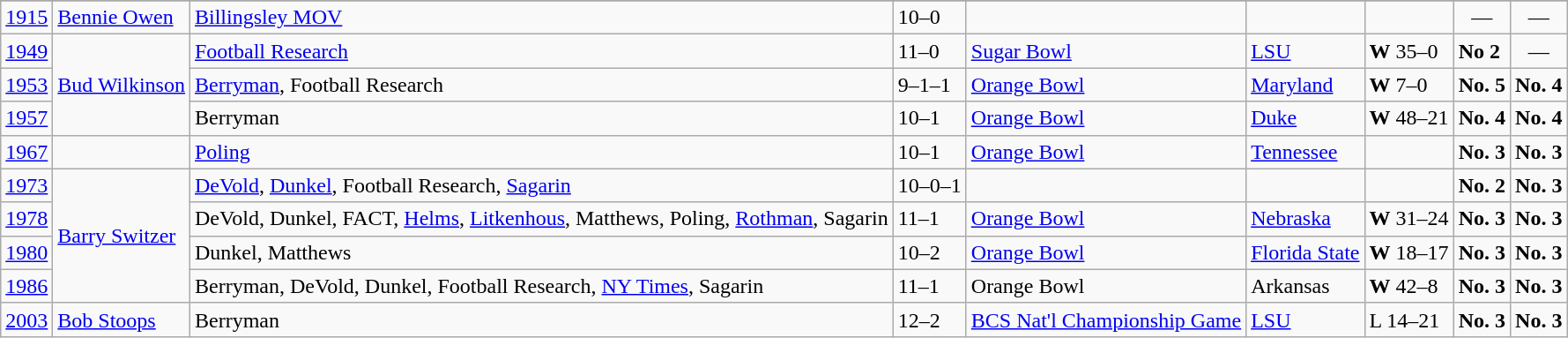<table class="wikitable">
<tr>
</tr>
<tr>
<td><a href='#'>1915</a></td>
<td><a href='#'>Bennie Owen</a></td>
<td><a href='#'>Billingsley MOV</a></td>
<td>10–0</td>
<td></td>
<td></td>
<td></td>
<td style="text-align:center;">—</td>
<td style="text-align:center;">—</td>
</tr>
<tr>
<td><a href='#'>1949</a></td>
<td rowspan="3"><a href='#'>Bud Wilkinson</a></td>
<td><a href='#'>Football Research</a></td>
<td>11–0</td>
<td><a href='#'>Sugar Bowl</a></td>
<td><a href='#'>LSU</a></td>
<td><strong>W</strong> 35–0</td>
<td><strong>No 2</strong></td>
<td style="text-align:center;">—</td>
</tr>
<tr>
<td><a href='#'>1953</a></td>
<td><a href='#'>Berryman</a>, Football Research</td>
<td>9–1–1</td>
<td><a href='#'>Orange Bowl</a></td>
<td><a href='#'>Maryland</a></td>
<td><strong>W</strong> 7–0</td>
<td><strong>No. 5</strong></td>
<td><strong>No. 4</strong></td>
</tr>
<tr>
<td><a href='#'>1957</a></td>
<td>Berryman</td>
<td>10–1</td>
<td><a href='#'>Orange Bowl</a></td>
<td><a href='#'>Duke</a></td>
<td><strong>W</strong> 48–21</td>
<td><strong>No. 4</strong></td>
<td><strong>No. 4</strong></td>
</tr>
<tr>
<td><a href='#'>1967</a></td>
<td></td>
<td><a href='#'>Poling</a></td>
<td>10–1</td>
<td><a href='#'>Orange Bowl</a></td>
<td><a href='#'>Tennessee</a></td>
<td></td>
<td><strong>No. 3</strong></td>
<td><strong>No. 3</strong></td>
</tr>
<tr>
<td><a href='#'>1973</a></td>
<td rowspan="4"><a href='#'>Barry Switzer</a></td>
<td><a href='#'>DeVold</a>, <a href='#'>Dunkel</a>, Football Research, <a href='#'>Sagarin</a></td>
<td>10–0–1</td>
<td></td>
<td></td>
<td></td>
<td><strong>No. 2</strong></td>
<td><strong>No. 3</strong></td>
</tr>
<tr>
<td><a href='#'>1978</a></td>
<td>DeVold, Dunkel, FACT, <a href='#'>Helms</a>, <a href='#'>Litkenhous</a>, Matthews, Poling, <a href='#'>Rothman</a>, Sagarin</td>
<td>11–1</td>
<td><a href='#'>Orange Bowl</a></td>
<td><a href='#'>Nebraska</a></td>
<td><strong>W</strong> 31–24</td>
<td><strong>No. 3</strong></td>
<td><strong>No. 3</strong></td>
</tr>
<tr>
<td><a href='#'>1980</a></td>
<td>Dunkel, Matthews</td>
<td>10–2</td>
<td><a href='#'>Orange Bowl</a></td>
<td><a href='#'>Florida State</a></td>
<td><strong>W</strong> 18–17</td>
<td><strong>No. 3</strong></td>
<td><strong>No. 3</strong></td>
</tr>
<tr>
<td><a href='#'>1986</a></td>
<td>Berryman, DeVold, Dunkel, Football Research, <a href='#'>NY Times</a>, Sagarin</td>
<td>11–1</td>
<td>Orange Bowl</td>
<td>Arkansas</td>
<td><strong>W</strong> 42–8</td>
<td><strong>No. 3</strong></td>
<td><strong>No. 3</strong></td>
</tr>
<tr>
<td><a href='#'>2003</a></td>
<td><a href='#'>Bob Stoops</a></td>
<td>Berryman</td>
<td>12–2</td>
<td><a href='#'>BCS Nat'l Championship Game</a></td>
<td><a href='#'>LSU</a></td>
<td>L 14–21</td>
<td><strong>No. 3</strong></td>
<td><strong>No. 3</strong></td>
</tr>
</table>
